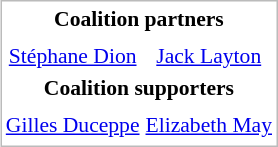<table style="border: solid 1px #bbb; margin: 0 0 0 1.4em; float:right; font-size:90%; text-align:center">
<tr>
<th colspan="2">Coalition partners</th>
</tr>
<tr>
<td></td>
<td></td>
</tr>
<tr>
<td><a href='#'>Stéphane Dion</a></td>
<td><a href='#'>Jack Layton</a></td>
</tr>
<tr>
<th colspan="2">Coalition supporters</th>
</tr>
<tr>
<td></td>
<td></td>
</tr>
<tr>
<td><a href='#'>Gilles Duceppe</a></td>
<td><a href='#'>Elizabeth May</a></td>
</tr>
<tr>
</tr>
</table>
